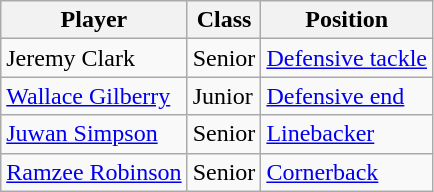<table class="wikitable">
<tr>
<th>Player</th>
<th>Class</th>
<th>Position</th>
</tr>
<tr>
<td>Jeremy Clark</td>
<td>Senior</td>
<td><a href='#'>Defensive tackle</a></td>
</tr>
<tr>
<td><a href='#'>Wallace Gilberry</a></td>
<td>Junior</td>
<td><a href='#'>Defensive end</a></td>
</tr>
<tr>
<td><a href='#'>Juwan Simpson</a></td>
<td>Senior</td>
<td><a href='#'>Linebacker</a></td>
</tr>
<tr>
<td><a href='#'>Ramzee Robinson</a></td>
<td>Senior</td>
<td><a href='#'>Cornerback</a></td>
</tr>
</table>
